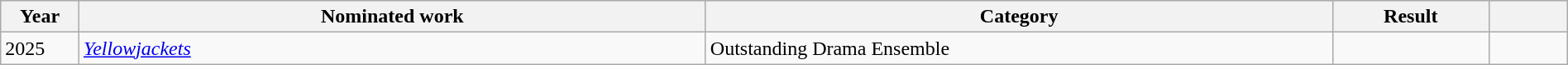<table class="wikitable" style="width:100%;">
<tr>
<th style="width:5%;">Year</th>
<th style="width:40%;">Nominated work</th>
<th style="width:40%;">Category</th>
<th style="width:10%;">Result</th>
<th style="width:5%;"></th>
</tr>
<tr>
<td>2025</td>
<td><em><a href='#'>Yellowjackets</a></em></td>
<td>Outstanding Drama Ensemble </td>
<td></td>
<td style="text-align:center;"></td>
</tr>
</table>
